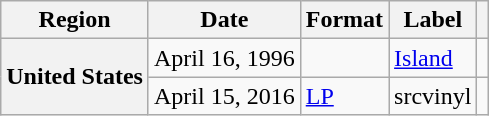<table class="wikitable plainrowheaders">
<tr>
<th scope="col">Region</th>
<th scope="col">Date</th>
<th scope="col">Format</th>
<th scope="col">Label</th>
<th scope="col"></th>
</tr>
<tr>
<th scope="row" rowspan="2">United States</th>
<td>April 16, 1996</td>
<td></td>
<td><a href='#'>Island</a></td>
<td></td>
</tr>
<tr>
<td>April 15, 2016</td>
<td><a href='#'>LP</a></td>
<td>srcvinyl</td>
<td></td>
</tr>
</table>
